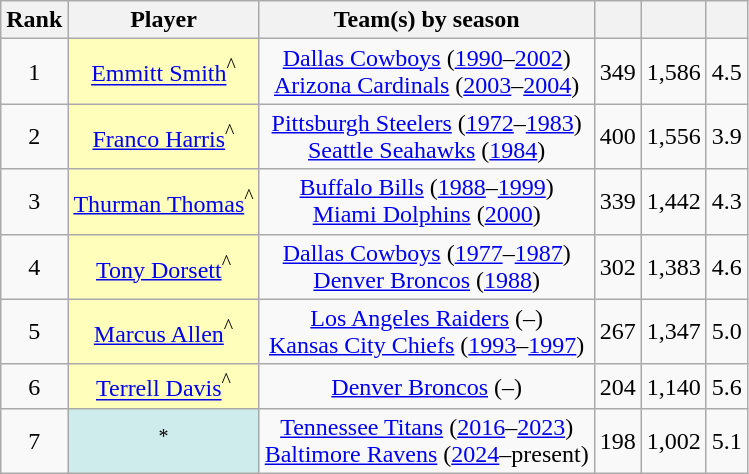<table class="wikitable sortable" style="text-align:center;">
<tr>
<th>Rank</th>
<th>Player</th>
<th>Team(s) by season</th>
<th></th>
<th></th>
<th></th>
</tr>
<tr>
<td>1</td>
<td style="background:#ffb;"><a href='#'>Emmitt Smith</a><sup>^</sup></td>
<td><a href='#'>Dallas Cowboys</a> (<a href='#'>1990</a>–<a href='#'>2002</a>)<br><a href='#'>Arizona Cardinals</a> (<a href='#'>2003</a>–<a href='#'>2004</a>)</td>
<td>349</td>
<td>1,586</td>
<td>4.5</td>
</tr>
<tr>
<td>2</td>
<td style="background:#ffb;"><a href='#'>Franco Harris</a><sup>^</sup></td>
<td><a href='#'>Pittsburgh Steelers</a> (<a href='#'>1972</a>–<a href='#'>1983</a>)<br><a href='#'>Seattle Seahawks</a> (<a href='#'>1984</a>)</td>
<td>400</td>
<td>1,556</td>
<td>3.9</td>
</tr>
<tr>
<td>3</td>
<td style="background:#ffb;"><a href='#'>Thurman Thomas</a><sup>^</sup></td>
<td><a href='#'>Buffalo Bills</a> (<a href='#'>1988</a>–<a href='#'>1999</a>)<br><a href='#'>Miami Dolphins</a> (<a href='#'>2000</a>)</td>
<td>339</td>
<td>1,442</td>
<td>4.3</td>
</tr>
<tr>
<td>4</td>
<td style="background:#ffb;"><a href='#'>Tony Dorsett</a><sup>^</sup></td>
<td><a href='#'>Dallas Cowboys</a> (<a href='#'>1977</a>–<a href='#'>1987</a>)<br><a href='#'>Denver Broncos</a> (<a href='#'>1988</a>)</td>
<td>302</td>
<td>1,383</td>
<td>4.6</td>
</tr>
<tr>
<td>5</td>
<td style="background:#ffb;"><a href='#'>Marcus Allen</a><sup>^</sup></td>
<td><a href='#'>Los Angeles Raiders</a> (–)<br><a href='#'>Kansas City Chiefs</a> (<a href='#'>1993</a>–<a href='#'>1997</a>)</td>
<td>267</td>
<td>1,347</td>
<td>5.0</td>
</tr>
<tr>
<td>6</td>
<td style="background:#ffb;"><a href='#'>Terrell Davis</a><sup>^</sup></td>
<td><a href='#'>Denver Broncos</a> (–)</td>
<td>204</td>
<td>1,140</td>
<td>5.6</td>
</tr>
<tr>
<td>7</td>
<td style="background:#cfecec;"><sup>*</sup></td>
<td><a href='#'>Tennessee Titans</a> (<a href='#'>2016</a>–<a href='#'>2023</a>)<br><a href='#'>Baltimore Ravens</a> (<a href='#'>2024</a>–present)</td>
<td>198</td>
<td>1,002</td>
<td>5.1</td>
</tr>
</table>
